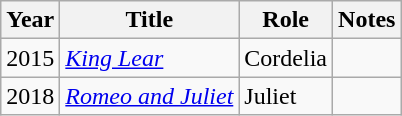<table class="wikitable sortable">
<tr>
<th>Year</th>
<th>Title</th>
<th>Role</th>
<th>Notes</th>
</tr>
<tr>
<td>2015</td>
<td><em><a href='#'>King Lear</a></em></td>
<td>Cordelia</td>
<td></td>
</tr>
<tr>
<td>2018</td>
<td><em><a href='#'>Romeo and Juliet</a></em></td>
<td>Juliet</td>
<td></td>
</tr>
</table>
